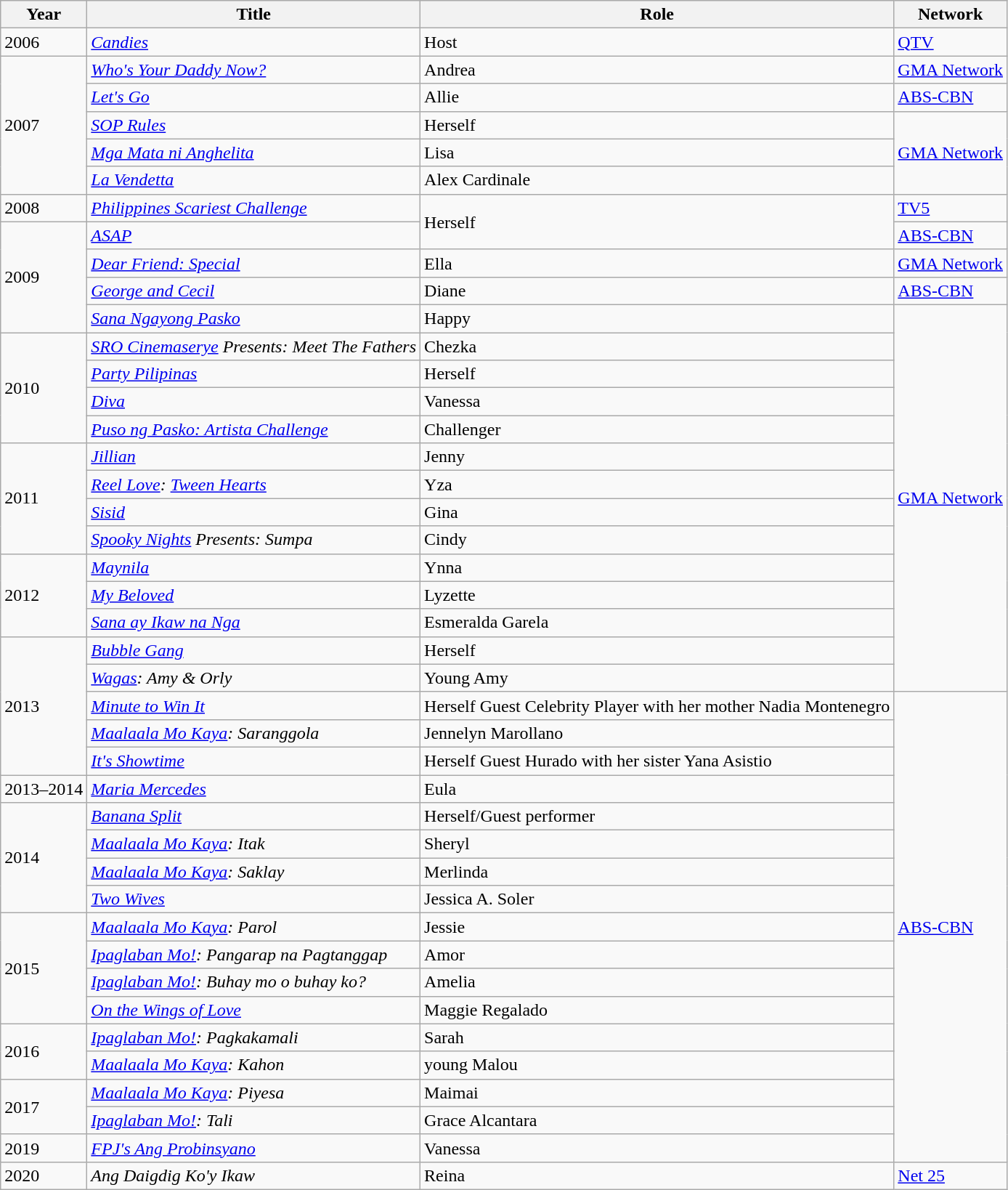<table class="wikitable sortable">
<tr>
<th>Year</th>
<th>Title</th>
<th>Role</th>
<th>Network</th>
</tr>
<tr>
<td>2006</td>
<td><em><a href='#'>Candies</a></em></td>
<td>Host</td>
<td><a href='#'>QTV</a></td>
</tr>
<tr>
<td rowspan="5">2007</td>
<td><em><a href='#'>Who's Your Daddy Now?</a></em></td>
<td>Andrea</td>
<td><a href='#'>GMA Network</a></td>
</tr>
<tr>
<td><em><a href='#'>Let's Go</a></em></td>
<td>Allie</td>
<td><a href='#'>ABS-CBN</a></td>
</tr>
<tr>
<td><em><a href='#'>SOP Rules</a></em></td>
<td>Herself</td>
<td rowspan=3><a href='#'>GMA Network</a></td>
</tr>
<tr>
<td><em><a href='#'>Mga Mata ni Anghelita</a></em></td>
<td>Lisa</td>
</tr>
<tr>
<td><em><a href='#'>La Vendetta</a></em></td>
<td>Alex Cardinale</td>
</tr>
<tr>
<td>2008</td>
<td><em><a href='#'>Philippines Scariest Challenge</a></em></td>
<td rowspan="2">Herself</td>
<td><a href='#'>TV5</a></td>
</tr>
<tr>
<td rowspan="4">2009</td>
<td><em><a href='#'>ASAP</a></em></td>
<td><a href='#'>ABS-CBN</a></td>
</tr>
<tr>
<td><em><a href='#'>Dear Friend: Special</a></em></td>
<td>Ella</td>
<td><a href='#'>GMA Network</a></td>
</tr>
<tr>
<td><em><a href='#'>George and Cecil</a></em></td>
<td>Diane</td>
<td><a href='#'>ABS-CBN</a></td>
</tr>
<tr>
<td><em><a href='#'>Sana Ngayong Pasko</a></em></td>
<td>Happy</td>
<td rowspan=14><a href='#'>GMA Network</a></td>
</tr>
<tr>
<td rowspan="4">2010</td>
<td><em><a href='#'>SRO Cinemaserye</a> Presents: Meet The Fathers</em></td>
<td>Chezka</td>
</tr>
<tr>
<td><em><a href='#'>Party Pilipinas</a></em></td>
<td>Herself</td>
</tr>
<tr>
<td><em><a href='#'>Diva</a></em></td>
<td>Vanessa</td>
</tr>
<tr>
<td><em><a href='#'>Puso ng Pasko: Artista Challenge</a></em></td>
<td>Challenger</td>
</tr>
<tr>
<td rowspan="4">2011</td>
<td><em><a href='#'>Jillian</a></em></td>
<td>Jenny</td>
</tr>
<tr>
<td><em><a href='#'>Reel Love</a>: <a href='#'>Tween Hearts</a></em></td>
<td>Yza</td>
</tr>
<tr>
<td><em><a href='#'>Sisid</a></em></td>
<td>Gina</td>
</tr>
<tr>
<td><em><a href='#'>Spooky Nights</a> Presents: Sumpa</em></td>
<td>Cindy</td>
</tr>
<tr>
<td rowspan="3">2012</td>
<td><em><a href='#'>Maynila</a></em></td>
<td>Ynna</td>
</tr>
<tr>
<td><em><a href='#'>My Beloved</a></em></td>
<td>Lyzette</td>
</tr>
<tr>
<td><em><a href='#'>Sana ay Ikaw na Nga</a></em></td>
<td>Esmeralda Garela</td>
</tr>
<tr>
<td rowspan="5">2013</td>
<td><em><a href='#'>Bubble Gang</a></em></td>
<td>Herself</td>
</tr>
<tr>
<td><em><a href='#'>Wagas</a>: Amy & Orly</em></td>
<td>Young Amy</td>
</tr>
<tr>
<td><em><a href='#'>Minute to Win It</a></em></td>
<td>Herself Guest Celebrity Player with her mother Nadia Montenegro</td>
<td rowspan="17"><a href='#'>ABS-CBN</a></td>
</tr>
<tr>
<td><em><a href='#'>Maalaala Mo Kaya</a>: Saranggola</em></td>
<td>Jennelyn Marollano</td>
</tr>
<tr>
<td><em><a href='#'>It's Showtime</a></em></td>
<td>Herself Guest Hurado with her sister Yana Asistio</td>
</tr>
<tr>
<td>2013–2014</td>
<td><em><a href='#'>Maria Mercedes</a></em></td>
<td>Eula</td>
</tr>
<tr>
<td rowspan="4">2014</td>
<td><em><a href='#'>Banana Split</a></em></td>
<td>Herself/Guest performer</td>
</tr>
<tr>
<td><em><a href='#'>Maalaala Mo Kaya</a>: Itak</em></td>
<td>Sheryl</td>
</tr>
<tr>
<td><em><a href='#'>Maalaala Mo Kaya</a>: Saklay</em></td>
<td>Merlinda</td>
</tr>
<tr>
<td><em><a href='#'>Two Wives</a></em></td>
<td>Jessica A. Soler</td>
</tr>
<tr>
<td rowspan=4>2015</td>
<td><em><a href='#'>Maalaala Mo Kaya</a>: Parol</em></td>
<td>Jessie</td>
</tr>
<tr>
<td><em><a href='#'>Ipaglaban Mo!</a>: Pangarap na Pagtanggap</em></td>
<td>Amor</td>
</tr>
<tr>
<td><em><a href='#'>Ipaglaban Mo!</a>: Buhay mo o buhay ko?</em></td>
<td>Amelia</td>
</tr>
<tr>
<td><em><a href='#'>On the Wings of Love</a></em></td>
<td>Maggie Regalado</td>
</tr>
<tr>
<td rowspan=2>2016</td>
<td><em><a href='#'>Ipaglaban Mo!</a>: Pagkakamali</em></td>
<td>Sarah</td>
</tr>
<tr>
<td><em><a href='#'>Maalaala Mo Kaya</a>: Kahon</em></td>
<td>young Malou</td>
</tr>
<tr>
<td rowspan="2">2017</td>
<td><em><a href='#'>Maalaala Mo Kaya</a>: Piyesa</em></td>
<td>Maimai</td>
</tr>
<tr>
<td><em><a href='#'>Ipaglaban Mo!</a>: Tali</em></td>
<td>Grace Alcantara</td>
</tr>
<tr>
<td>2019</td>
<td><em><a href='#'>FPJ's Ang Probinsyano</a></em></td>
<td>Vanessa</td>
</tr>
<tr>
<td>2020</td>
<td><em>Ang Daigdig Ko'y Ikaw</em></td>
<td>Reina</td>
<td><a href='#'>Net 25</a></td>
</tr>
</table>
